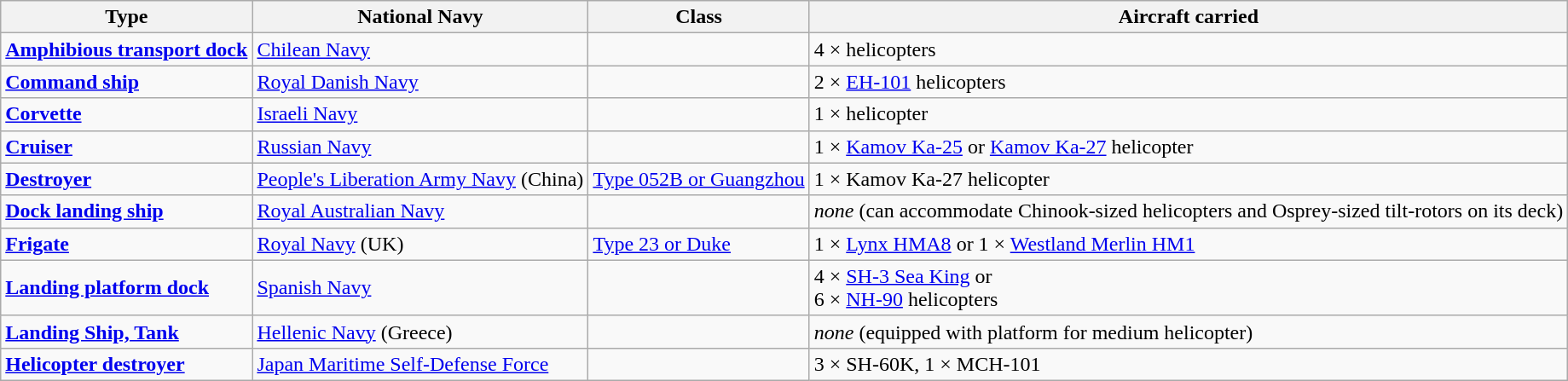<table class="wikitable">
<tr>
<th>Type</th>
<th>National Navy</th>
<th>Class</th>
<th>Aircraft carried</th>
</tr>
<tr>
<td><strong><a href='#'>Amphibious transport dock</a></strong></td>
<td><a href='#'>Chilean Navy</a></td>
<td></td>
<td>4 × helicopters</td>
</tr>
<tr>
<td><strong><a href='#'>Command ship</a></strong></td>
<td><a href='#'>Royal Danish Navy</a></td>
<td></td>
<td>2 × <a href='#'>EH-101</a> helicopters</td>
</tr>
<tr>
<td><strong><a href='#'>Corvette</a></strong></td>
<td><a href='#'>Israeli Navy</a></td>
<td></td>
<td>1 × helicopter</td>
</tr>
<tr>
<td><strong><a href='#'>Cruiser</a></strong></td>
<td><a href='#'>Russian Navy</a></td>
<td></td>
<td>1 × <a href='#'>Kamov Ka-25</a> or <a href='#'>Kamov Ka-27</a> helicopter</td>
</tr>
<tr>
<td><strong><a href='#'>Destroyer</a></strong></td>
<td><a href='#'>People's Liberation Army Navy</a> (China)</td>
<td><a href='#'>Type 052B or Guangzhou</a></td>
<td>1 × Kamov Ka-27 helicopter</td>
</tr>
<tr>
<td><strong><a href='#'>Dock landing ship</a></strong></td>
<td><a href='#'>Royal Australian Navy</a></td>
<td></td>
<td><em>none</em> (can accommodate Chinook-sized helicopters and Osprey-sized tilt-rotors on its deck)</td>
</tr>
<tr>
<td><strong><a href='#'>Frigate</a></strong></td>
<td><a href='#'>Royal Navy</a> (UK)</td>
<td><a href='#'>Type 23 or Duke</a></td>
<td>1 × <a href='#'>Lynx HMA8</a> or 1 × <a href='#'>Westland Merlin HM1</a></td>
</tr>
<tr>
<td><strong><a href='#'>Landing platform dock</a></strong></td>
<td><a href='#'>Spanish Navy</a></td>
<td></td>
<td>4 × <a href='#'>SH-3 Sea King</a> or<br>6 × <a href='#'>NH-90</a> helicopters</td>
</tr>
<tr>
<td><strong><a href='#'>Landing Ship, Tank</a></strong></td>
<td><a href='#'>Hellenic Navy</a> (Greece)</td>
<td></td>
<td><em>none</em> (equipped with platform for medium helicopter)</td>
</tr>
<tr>
<td><strong><a href='#'>Helicopter destroyer</a></strong></td>
<td><a href='#'>Japan Maritime Self-Defense Force</a></td>
<td></td>
<td>3 × SH-60K, 1 × MCH-101</td>
</tr>
</table>
